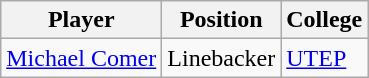<table class="wikitable">
<tr>
<th>Player</th>
<th>Position</th>
<th>College</th>
</tr>
<tr>
<td><a href='#'>Michael Comer</a></td>
<td>Linebacker</td>
<td><a href='#'>UTEP</a></td>
</tr>
</table>
